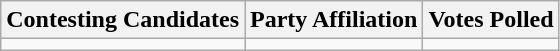<table class="wikitable sortable">
<tr>
<th>Contesting Candidates</th>
<th>Party Affiliation</th>
<th>Votes Polled</th>
</tr>
<tr>
<td></td>
<td></td>
<td></td>
</tr>
</table>
